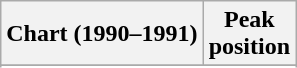<table class="wikitable plainrowheaders sortable" style="text-align:center;">
<tr>
<th scope="col">Chart (1990–1991)</th>
<th scope="col">Peak<br>position</th>
</tr>
<tr>
</tr>
<tr>
</tr>
<tr>
</tr>
<tr>
</tr>
<tr>
</tr>
<tr>
</tr>
</table>
